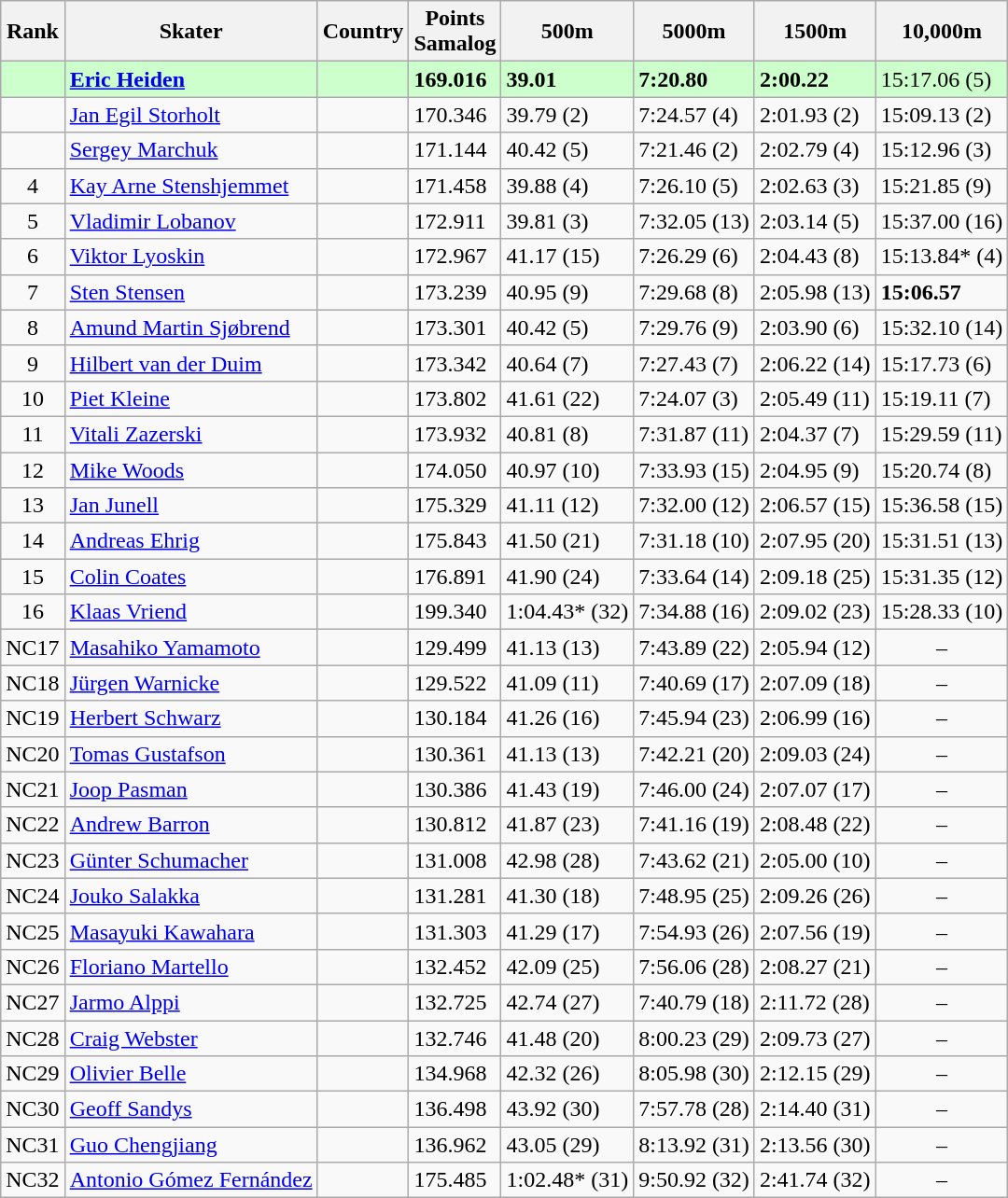<table class="wikitable sortable" style="text-align:left">
<tr>
<th>Rank</th>
<th>Skater</th>
<th>Country</th>
<th>Points <br> Samalog</th>
<th>500m</th>
<th>5000m</th>
<th>1500m</th>
<th>10,000m</th>
</tr>
<tr bgcolor=ccffcc>
<td style="text-align:center"></td>
<td><strong><a href='#'>Eric Heiden</a></strong></td>
<td></td>
<td><strong>169.016</strong></td>
<td><strong>39.01</strong> </td>
<td><strong>7:20.80</strong> </td>
<td><strong>2:00.22</strong> </td>
<td>15:17.06 (5)</td>
</tr>
<tr>
<td style="text-align:center"></td>
<td><a href='#'>Jan Egil Storholt</a></td>
<td></td>
<td>170.346</td>
<td>39.79 (2)</td>
<td>7:24.57 (4)</td>
<td>2:01.93 (2)</td>
<td>15:09.13 (2)</td>
</tr>
<tr>
<td style="text-align:center"></td>
<td><a href='#'>Sergey Marchuk</a></td>
<td></td>
<td>171.144</td>
<td>40.42 (5)</td>
<td>7:21.46 (2)</td>
<td>2:02.79 (4)</td>
<td>15:12.96 (3)</td>
</tr>
<tr>
<td style="text-align:center">4</td>
<td><a href='#'>Kay Arne Stenshjemmet</a></td>
<td></td>
<td>171.458</td>
<td>39.88 (4)</td>
<td>7:26.10 (5)</td>
<td>2:02.63 (3)</td>
<td>15:21.85 (9)</td>
</tr>
<tr>
<td style="text-align:center">5</td>
<td><a href='#'>Vladimir Lobanov</a></td>
<td></td>
<td>172.911</td>
<td>39.81 (3)</td>
<td>7:32.05 (13)</td>
<td>2:03.14 (5)</td>
<td>15:37.00 (16)</td>
</tr>
<tr>
<td style="text-align:center">6</td>
<td><a href='#'>Viktor Lyoskin</a></td>
<td></td>
<td>172.967</td>
<td>41.17 (15)</td>
<td>7:26.29 (6)</td>
<td>2:04.43 (8)</td>
<td>15:13.84* (4)</td>
</tr>
<tr>
<td style="text-align:center">7</td>
<td><a href='#'>Sten Stensen</a></td>
<td></td>
<td>173.239</td>
<td>40.95 (9)</td>
<td>7:29.68 (8)</td>
<td>2:05.98 (13)</td>
<td><strong>15:06.57</strong> </td>
</tr>
<tr>
<td style="text-align:center">8</td>
<td><a href='#'>Amund Martin Sjøbrend</a></td>
<td></td>
<td>173.301</td>
<td>40.42 (5)</td>
<td>7:29.76 (9)</td>
<td>2:03.90 (6)</td>
<td>15:32.10 (14)</td>
</tr>
<tr>
<td style="text-align:center">9</td>
<td><a href='#'>Hilbert van der Duim</a></td>
<td></td>
<td>173.342</td>
<td>40.64 (7)</td>
<td>7:27.43 (7)</td>
<td>2:06.22 (14)</td>
<td>15:17.73 (6)</td>
</tr>
<tr>
<td style="text-align:center">10</td>
<td><a href='#'>Piet Kleine</a></td>
<td></td>
<td>173.802</td>
<td>41.61 (22)</td>
<td>7:24.07 (3)</td>
<td>2:05.49 (11)</td>
<td>15:19.11 (7)</td>
</tr>
<tr>
<td style="text-align:center">11</td>
<td><a href='#'>Vitali Zazerski</a></td>
<td></td>
<td>173.932</td>
<td>40.81 (8)</td>
<td>7:31.87 (11)</td>
<td>2:04.37 (7)</td>
<td>15:29.59 (11)</td>
</tr>
<tr>
<td style="text-align:center">12</td>
<td><a href='#'>Mike Woods</a></td>
<td></td>
<td>174.050</td>
<td>40.97 (10)</td>
<td>7:33.93 (15)</td>
<td>2:04.95 (9)</td>
<td>15:20.74 (8)</td>
</tr>
<tr>
<td style="text-align:center">13</td>
<td><a href='#'>Jan Junell</a></td>
<td></td>
<td>175.329</td>
<td>41.11 (12)</td>
<td>7:32.00 (12)</td>
<td>2:06.57 (15)</td>
<td>15:36.58 (15)</td>
</tr>
<tr>
<td style="text-align:center">14</td>
<td><a href='#'>Andreas Ehrig</a></td>
<td></td>
<td>175.843</td>
<td>41.50 (21)</td>
<td>7:31.18 (10)</td>
<td>2:07.95 (20)</td>
<td>15:31.51 (13)</td>
</tr>
<tr>
<td style="text-align:center">15</td>
<td><a href='#'>Colin Coates</a></td>
<td></td>
<td>176.891</td>
<td>41.90 (24)</td>
<td>7:33.64 (14)</td>
<td>2:09.18 (25)</td>
<td>15:31.35 (12)</td>
</tr>
<tr>
<td style="text-align:center">16</td>
<td><a href='#'>Klaas Vriend</a></td>
<td></td>
<td>199.340</td>
<td>1:04.43* (32)</td>
<td>7:34.88 (16)</td>
<td>2:09.02 (23)</td>
<td>15:28.33 (10)</td>
</tr>
<tr>
<td style="text-align:center">NC17</td>
<td><a href='#'>Masahiko Yamamoto</a></td>
<td></td>
<td>129.499</td>
<td>41.13 (13)</td>
<td>7:43.89 (22)</td>
<td>2:05.94 (12)</td>
<td style="text-align:center">–</td>
</tr>
<tr>
<td style="text-align:center">NC18</td>
<td><a href='#'>Jürgen Warnicke</a></td>
<td></td>
<td>129.522</td>
<td>41.09 (11)</td>
<td>7:40.69 (17)</td>
<td>2:07.09 (18)</td>
<td style="text-align:center">–</td>
</tr>
<tr>
<td style="text-align:center">NC19</td>
<td><a href='#'>Herbert Schwarz</a></td>
<td></td>
<td>130.184</td>
<td>41.26 (16)</td>
<td>7:45.94 (23)</td>
<td>2:06.99 (16)</td>
<td style="text-align:center">–</td>
</tr>
<tr>
<td style="text-align:center">NC20</td>
<td><a href='#'>Tomas Gustafson</a></td>
<td></td>
<td>130.361</td>
<td>41.13 (13)</td>
<td>7:42.21 (20)</td>
<td>2:09.03 (24)</td>
<td style="text-align:center">–</td>
</tr>
<tr>
<td style="text-align:center">NC21</td>
<td><a href='#'>Joop Pasman</a></td>
<td></td>
<td>130.386</td>
<td>41.43 (19)</td>
<td>7:46.00 (24)</td>
<td>2:07.07 (17)</td>
<td style="text-align:center">–</td>
</tr>
<tr>
<td style="text-align:center">NC22</td>
<td><a href='#'>Andrew Barron</a></td>
<td></td>
<td>130.812</td>
<td>41.87 (23)</td>
<td>7:41.16 (19)</td>
<td>2:08.48 (22)</td>
<td style="text-align:center">–</td>
</tr>
<tr>
<td style="text-align:center">NC23</td>
<td><a href='#'>Günter Schumacher</a></td>
<td></td>
<td>131.008</td>
<td>42.98 (28)</td>
<td>7:43.62 (21)</td>
<td>2:05.00 (10)</td>
<td style="text-align:center">–</td>
</tr>
<tr>
<td style="text-align:center">NC24</td>
<td><a href='#'>Jouko Salakka</a></td>
<td></td>
<td>131.281</td>
<td>41.30 (18)</td>
<td>7:48.95 (25)</td>
<td>2:09.26 (26)</td>
<td style="text-align:center">–</td>
</tr>
<tr>
<td style="text-align:center">NC25</td>
<td><a href='#'>Masayuki Kawahara</a></td>
<td></td>
<td>131.303</td>
<td>41.29 (17)</td>
<td>7:54.93 (26)</td>
<td>2:07.56 (19)</td>
<td style="text-align:center">–</td>
</tr>
<tr>
<td style="text-align:center">NC26</td>
<td><a href='#'>Floriano Martello</a></td>
<td></td>
<td>132.452</td>
<td>42.09 (25)</td>
<td>7:56.06 (28)</td>
<td>2:08.27 (21)</td>
<td style="text-align:center">–</td>
</tr>
<tr>
<td style="text-align:center">NC27</td>
<td><a href='#'>Jarmo Alppi</a></td>
<td></td>
<td>132.725</td>
<td>42.74 (27)</td>
<td>7:40.79 (18)</td>
<td>2:11.72 (28)</td>
<td style="text-align:center">–</td>
</tr>
<tr>
<td style="text-align:center">NC28</td>
<td><a href='#'>Craig Webster</a></td>
<td></td>
<td>132.746</td>
<td>41.48 (20)</td>
<td>8:00.23 (29)</td>
<td>2:09.73 (27)</td>
<td style="text-align:center">–</td>
</tr>
<tr>
<td style="text-align:center">NC29</td>
<td><a href='#'>Olivier Belle</a></td>
<td></td>
<td>134.968</td>
<td>42.32 (26)</td>
<td>8:05.98 (30)</td>
<td>2:12.15 (29)</td>
<td style="text-align:center">–</td>
</tr>
<tr>
<td style="text-align:center">NC30</td>
<td><a href='#'>Geoff Sandys</a></td>
<td></td>
<td>136.498</td>
<td>43.92 (30)</td>
<td>7:57.78 (28)</td>
<td>2:14.40 (31)</td>
<td style="text-align:center">–</td>
</tr>
<tr>
<td style="text-align:center">NC31</td>
<td><a href='#'>Guo Chengjiang</a></td>
<td></td>
<td>136.962</td>
<td>43.05 (29)</td>
<td>8:13.92 (31)</td>
<td>2:13.56 (30)</td>
<td style="text-align:center">–</td>
</tr>
<tr>
<td style="text-align:center">NC32</td>
<td><a href='#'>Antonio Gómez Fernández</a></td>
<td></td>
<td>175.485</td>
<td>1:02.48* (31)</td>
<td>9:50.92 (32)</td>
<td>2:41.74 (32)</td>
<td style="text-align:center">–</td>
</tr>
</table>
